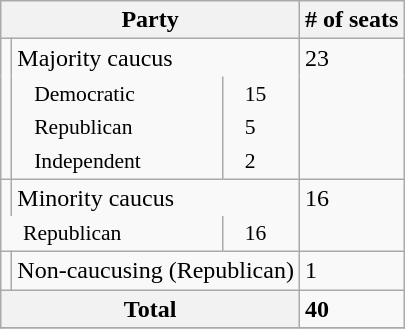<table class="wikitable sortable">
<tr>
<th colspan="3" style="width:150px;">Party</th>
<th># of seats</th>
</tr>
<tr>
<td></td>
<td colspan=2>Majority caucus</td>
<td>23</td>
</tr>
<tr style="border-top-style:hidden;border-bottom-style:hidden;">
<td></td>
<td style="font-size:90%;padding-left:1em;">Democratic</td>
<td style="font-size:90%;padding-left:1em;">15</td>
</tr>
<tr style="border-top-style:hidden;border-bottom-style:hidden;">
<td></td>
<td style="font-size:90%;padding-left:1em;">Republican</td>
<td style="font-size:90%;padding-left:1em;">5</td>
</tr>
<tr style="border-top-style:hidden;">
<td></td>
<td style="font-size:90%;padding-left:1em;">Independent</td>
<td style="font-size:90%;padding-left:1em;">2</td>
</tr>
<tr>
<td></td>
<td colspan=2>Minority caucus</td>
<td>16</td>
</tr>
<tr style="border-top-style:hidden;">
<td style="font-size:90%;padding-left:1em;" colspan=2>Republican</td>
<td style="font-size:90%;padding-left:1em;">16</td>
</tr>
<tr>
<td></td>
<td colspan=2>Non-caucusing (Republican)</td>
<td>1</td>
</tr>
<tr>
<th colspan="3">Total</th>
<td><strong>40</strong></td>
</tr>
<tr>
</tr>
</table>
